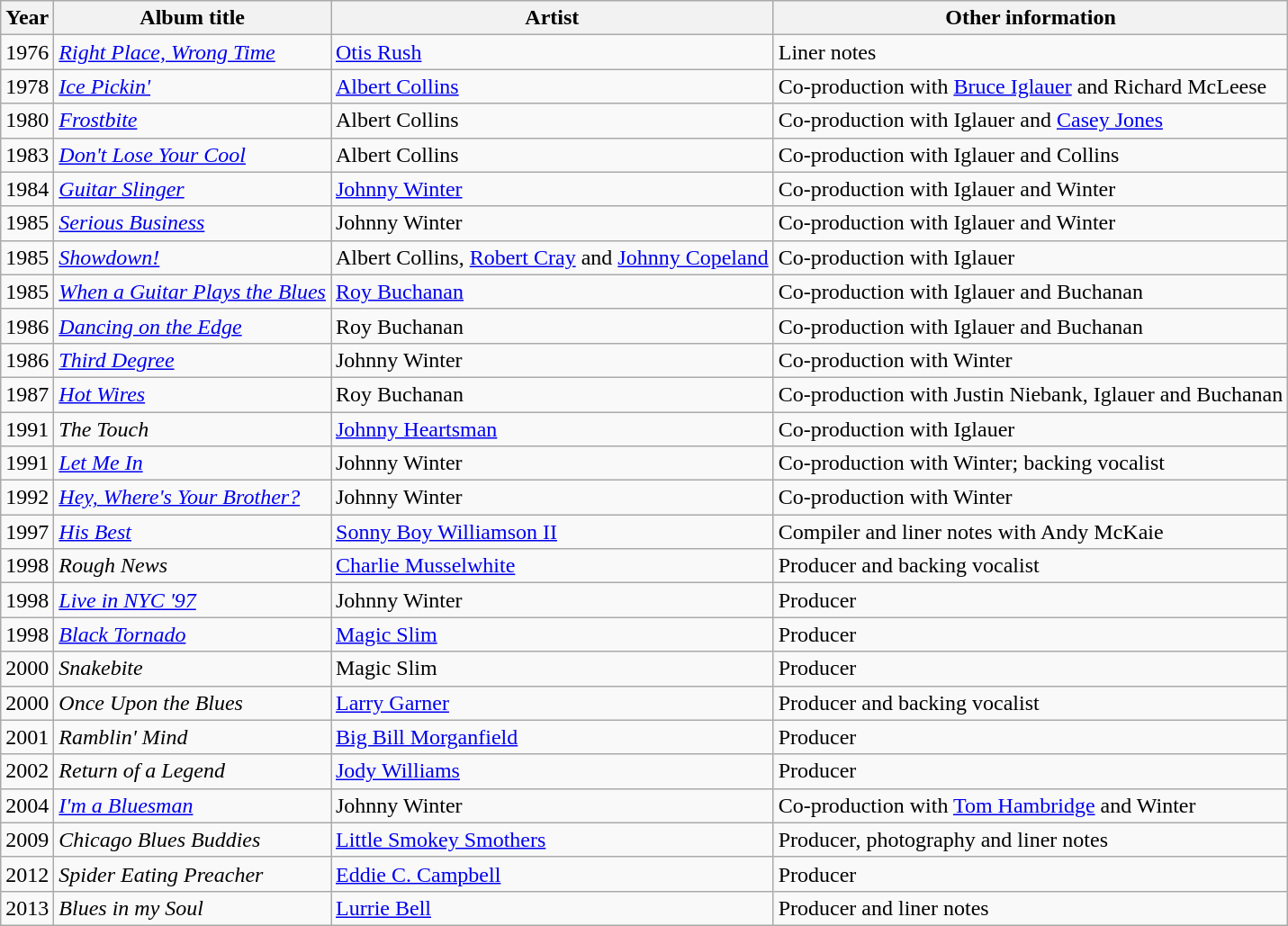<table class="wikitable sortable">
<tr>
<th>Year</th>
<th>Album title</th>
<th>Artist</th>
<th>Other information</th>
</tr>
<tr>
<td>1976</td>
<td><em><a href='#'>Right Place, Wrong Time</a></em></td>
<td><a href='#'>Otis Rush</a></td>
<td>Liner notes</td>
</tr>
<tr>
<td>1978</td>
<td><em><a href='#'>Ice Pickin'</a></em></td>
<td><a href='#'>Albert Collins</a></td>
<td>Co-production with <a href='#'>Bruce Iglauer</a> and Richard McLeese</td>
</tr>
<tr>
<td>1980</td>
<td><em><a href='#'>Frostbite</a></em></td>
<td>Albert Collins</td>
<td>Co-production with Iglauer and <a href='#'>Casey Jones</a></td>
</tr>
<tr>
<td>1983</td>
<td><em><a href='#'>Don't Lose Your Cool</a></em></td>
<td>Albert Collins</td>
<td>Co-production with Iglauer and Collins</td>
</tr>
<tr>
<td>1984</td>
<td><em><a href='#'>Guitar Slinger</a></em></td>
<td><a href='#'>Johnny Winter</a></td>
<td>Co-production with Iglauer and Winter</td>
</tr>
<tr>
<td>1985</td>
<td><em><a href='#'>Serious Business</a></em></td>
<td>Johnny Winter</td>
<td>Co-production with Iglauer and Winter</td>
</tr>
<tr>
<td>1985</td>
<td><em><a href='#'>Showdown!</a></em></td>
<td>Albert Collins, <a href='#'>Robert Cray</a> and <a href='#'>Johnny Copeland</a></td>
<td>Co-production with Iglauer</td>
</tr>
<tr>
<td>1985</td>
<td><em><a href='#'>When a Guitar Plays the Blues</a></em></td>
<td><a href='#'>Roy Buchanan</a></td>
<td>Co-production with Iglauer and Buchanan</td>
</tr>
<tr>
<td>1986</td>
<td><em><a href='#'>Dancing on the Edge</a></em></td>
<td>Roy Buchanan</td>
<td>Co-production with Iglauer and Buchanan</td>
</tr>
<tr>
<td>1986</td>
<td><em><a href='#'>Third Degree</a></em></td>
<td>Johnny Winter</td>
<td>Co-production with Winter</td>
</tr>
<tr>
<td>1987</td>
<td><em><a href='#'>Hot Wires</a></em></td>
<td>Roy Buchanan</td>
<td>Co-production with Justin Niebank, Iglauer and Buchanan</td>
</tr>
<tr>
<td>1991</td>
<td><em>The Touch</em></td>
<td><a href='#'>Johnny Heartsman</a></td>
<td>Co-production with Iglauer</td>
</tr>
<tr>
<td>1991</td>
<td><em><a href='#'>Let Me In</a></em></td>
<td>Johnny Winter</td>
<td>Co-production with Winter; backing vocalist</td>
</tr>
<tr>
<td>1992</td>
<td><em><a href='#'>Hey, Where's Your Brother?</a></em></td>
<td>Johnny Winter</td>
<td>Co-production with Winter</td>
</tr>
<tr>
<td>1997</td>
<td><em><a href='#'>His Best</a></em></td>
<td><a href='#'>Sonny Boy Williamson II</a></td>
<td>Compiler and liner notes with Andy McKaie</td>
</tr>
<tr>
<td>1998</td>
<td><em>Rough News</em></td>
<td><a href='#'>Charlie Musselwhite</a></td>
<td>Producer and backing vocalist</td>
</tr>
<tr>
<td>1998</td>
<td><em><a href='#'>Live in NYC '97</a></em></td>
<td>Johnny Winter</td>
<td>Producer</td>
</tr>
<tr>
<td>1998</td>
<td><em><a href='#'>Black Tornado</a></em></td>
<td><a href='#'>Magic Slim</a></td>
<td>Producer</td>
</tr>
<tr>
<td>2000</td>
<td><em>Snakebite</em></td>
<td>Magic Slim</td>
<td>Producer</td>
</tr>
<tr>
<td>2000</td>
<td><em>Once Upon the Blues</em></td>
<td><a href='#'>Larry Garner</a></td>
<td>Producer and backing vocalist</td>
</tr>
<tr>
<td>2001</td>
<td><em>Ramblin' Mind</em></td>
<td><a href='#'>Big Bill Morganfield</a></td>
<td>Producer</td>
</tr>
<tr>
<td>2002</td>
<td><em>Return of a Legend</em></td>
<td><a href='#'>Jody Williams</a></td>
<td>Producer</td>
</tr>
<tr>
<td>2004</td>
<td><em><a href='#'>I'm a Bluesman</a></em></td>
<td>Johnny Winter</td>
<td>Co-production with <a href='#'>Tom Hambridge</a> and Winter</td>
</tr>
<tr>
<td>2009</td>
<td><em>Chicago Blues Buddies</em></td>
<td><a href='#'>Little Smokey Smothers</a></td>
<td>Producer, photography and liner notes</td>
</tr>
<tr>
<td>2012</td>
<td><em>Spider Eating Preacher</em></td>
<td><a href='#'>Eddie C. Campbell</a></td>
<td>Producer</td>
</tr>
<tr>
<td>2013</td>
<td><em>Blues in my Soul</em></td>
<td><a href='#'>Lurrie Bell</a></td>
<td>Producer and liner notes</td>
</tr>
</table>
